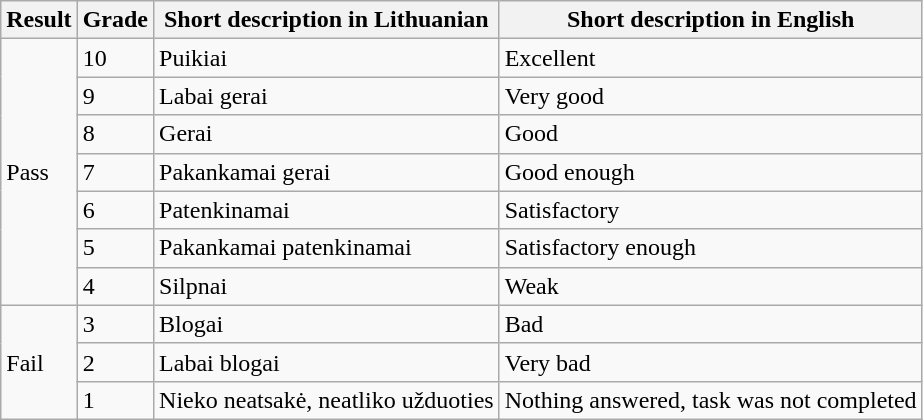<table class="wikitable">
<tr>
<th>Result</th>
<th>Grade</th>
<th>Short description in Lithuanian</th>
<th>Short description in English</th>
</tr>
<tr>
<td rowspan = 7>Pass</td>
<td>10</td>
<td>Puikiai</td>
<td>Excellent</td>
</tr>
<tr>
<td>9</td>
<td>Labai gerai</td>
<td>Very good</td>
</tr>
<tr>
<td>8</td>
<td>Gerai</td>
<td>Good</td>
</tr>
<tr>
<td>7</td>
<td>Pakankamai gerai</td>
<td>Good enough</td>
</tr>
<tr>
<td>6</td>
<td>Patenkinamai</td>
<td>Satisfactory</td>
</tr>
<tr>
<td>5</td>
<td>Pakankamai patenkinamai</td>
<td>Satisfactory enough</td>
</tr>
<tr>
<td>4</td>
<td>Silpnai</td>
<td>Weak</td>
</tr>
<tr>
<td rowspan = 3>Fail</td>
<td>3</td>
<td>Blogai</td>
<td>Bad</td>
</tr>
<tr>
<td>2</td>
<td>Labai blogai</td>
<td>Very bad</td>
</tr>
<tr>
<td>1</td>
<td>Nieko neatsakė, neatliko užduoties</td>
<td>Nothing answered, task was not completed</td>
</tr>
</table>
